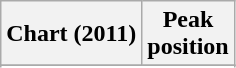<table class="wikitable sortable">
<tr>
<th scope="col">Chart (2011)</th>
<th scope="col">Peak<br>position</th>
</tr>
<tr>
</tr>
<tr>
</tr>
<tr>
</tr>
<tr>
</tr>
</table>
